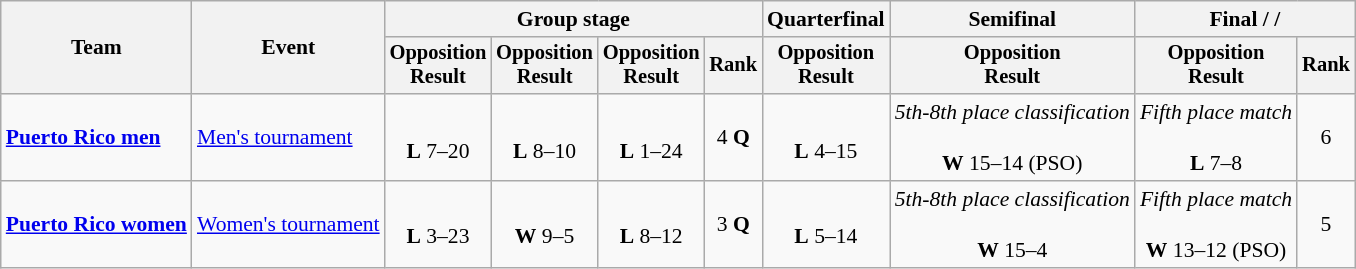<table class=wikitable style=font-size:90%;text-align:center>
<tr>
<th rowspan=2>Team</th>
<th rowspan=2>Event</th>
<th colspan=4>Group stage</th>
<th>Quarterfinal</th>
<th>Semifinal</th>
<th colspan=2>Final /  / </th>
</tr>
<tr style=font-size:95%>
<th>Opposition<br>Result</th>
<th>Opposition<br>Result</th>
<th>Opposition<br>Result</th>
<th>Rank</th>
<th>Opposition<br>Result</th>
<th>Opposition<br>Result</th>
<th>Opposition<br>Result</th>
<th>Rank</th>
</tr>
<tr>
<td align=left><strong><a href='#'>Puerto Rico men</a></strong></td>
<td align=left><a href='#'>Men's tournament</a></td>
<td><br><strong>L</strong> 7–20</td>
<td><br><strong>L</strong> 8–10</td>
<td><br><strong>L</strong> 1–24</td>
<td>4 <strong>Q</strong></td>
<td><br><strong>L</strong> 4–15</td>
<td><em>5th-8th place classification</em><br><br><strong>W</strong> 15–14 (PSO)</td>
<td><em>Fifth place match</em><br><br><strong>L</strong> 7–8</td>
<td>6</td>
</tr>
<tr>
<td align=left><strong><a href='#'>Puerto Rico women</a></strong></td>
<td align=left><a href='#'>Women's tournament</a></td>
<td><br><strong>L</strong> 3–23</td>
<td><br><strong>W</strong> 9–5</td>
<td><br><strong>L</strong> 8–12</td>
<td>3 <strong>Q</strong></td>
<td><br><strong>L</strong> 5–14</td>
<td><em>5th-8th place classification</em><br><br><strong>W</strong> 15–4</td>
<td><em>Fifth place match</em><br><br><strong>W</strong> 13–12 (PSO)</td>
<td>5</td>
</tr>
</table>
